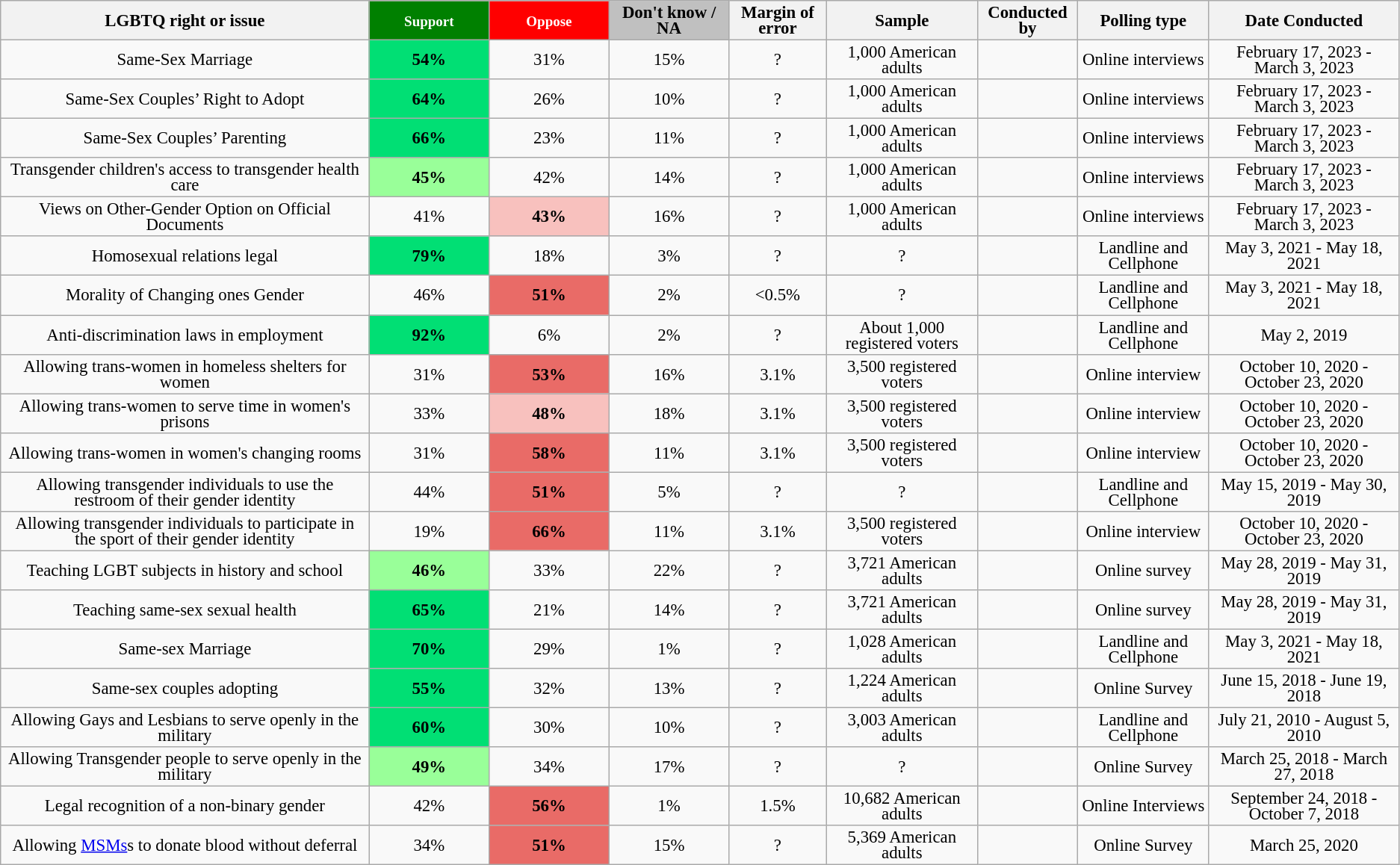<table class="wikitable" style="text-align:center;font-size:95%;line-height:14px">
<tr>
<th>LGBTQ right or issue</th>
<th data-sort-="" style="background:green; color:white; width:100px;" type="number"><small>Support</small></th>
<th data-sort-="" style="background:red; color:white; width:100px;" type="number"><small>Oppose</small></th>
<th data-sort-="" style="background:silver; width:100px;" type="number">Don't know / NA</th>
<th data-sort-type="number">Margin of error</th>
<th data-sort-type="number">Sample</th>
<th>Conducted by</th>
<th>Polling type</th>
<th>Date Conducted</th>
</tr>
<tr>
<td>Same-Sex Marriage</td>
<td style="background: rgb(1, 223, 116);"><strong>54%</strong></td>
<td>31%</td>
<td>15%</td>
<td>?</td>
<td>1,000 American adults</td>
<td></td>
<td>Online interviews</td>
<td>February 17, 2023 - March 3, 2023</td>
</tr>
<tr>
<td>Same-Sex Couples’ Right to Adopt</td>
<td style="background: rgb(1, 223, 116);"><strong>64%</strong></td>
<td>26%</td>
<td>10%</td>
<td>?</td>
<td>1,000 American adults</td>
<td></td>
<td>Online interviews</td>
<td>February 17, 2023 - March 3, 2023</td>
</tr>
<tr>
<td>Same-Sex Couples’ Parenting</td>
<td style="background: rgb(1, 223, 116);"><strong>66%</strong></td>
<td>23%</td>
<td>11%</td>
<td>?</td>
<td>1,000 American adults</td>
<td></td>
<td>Online interviews</td>
<td>February 17, 2023 - March 3, 2023</td>
</tr>
<tr>
<td>Transgender children's access to transgender health care</td>
<td style="background: rgb(153, 255, 153);"><strong>45%</strong></td>
<td>42%</td>
<td>14%</td>
<td>?</td>
<td>1,000 American adults</td>
<td></td>
<td>Online interviews</td>
<td>February 17, 2023 - March 3, 2023</td>
</tr>
<tr>
<td>Views on Other-Gender Option on Official Documents</td>
<td>41%</td>
<td style="background: rgb(248, 193, 190);"><strong>43%</strong></td>
<td>16%</td>
<td>?</td>
<td>1,000 American adults</td>
<td></td>
<td>Online interviews</td>
<td>February 17, 2023 - March 3, 2023</td>
</tr>
<tr>
<td>Homosexual relations legal</td>
<td style="background: rgb(1, 223, 116);"><strong>79%</strong></td>
<td>18%</td>
<td>3%</td>
<td>?</td>
<td>?</td>
<td></td>
<td>Landline and Cellphone</td>
<td>May 3, 2021 - May 18, 2021</td>
</tr>
<tr>
<td>Morality of Changing ones Gender</td>
<td>46%</td>
<td style="background: rgb(233, 107, 103);"><strong>51%</strong></td>
<td>2%</td>
<td><0.5%</td>
<td>?</td>
<td></td>
<td>Landline and Cellphone</td>
<td>May 3, 2021 - May 18, 2021</td>
</tr>
<tr>
<td>Anti-discrimination laws in employment</td>
<td style="background: rgb(1, 223, 116);"><strong>92%</strong></td>
<td>6%</td>
<td>2%</td>
<td>?</td>
<td>About 1,000 registered voters</td>
<td></td>
<td>Landline and Cellphone</td>
<td>May 2, 2019</td>
</tr>
<tr>
<td>Allowing trans-women in homeless shelters for women</td>
<td>31%</td>
<td style="background: rgb(233, 107, 103);"><strong>53%</strong></td>
<td>16%</td>
<td>3.1%</td>
<td>3,500 registered voters</td>
<td></td>
<td>Online interview</td>
<td>October 10, 2020 - October 23, 2020</td>
</tr>
<tr>
<td>Allowing trans-women to serve time in women's prisons</td>
<td>33%</td>
<td style="background: rgb(248, 193, 190);"><strong>48%</strong></td>
<td>18%</td>
<td>3.1%</td>
<td>3,500 registered voters</td>
<td></td>
<td>Online interview</td>
<td>October 10, 2020 - October 23, 2020</td>
</tr>
<tr>
<td>Allowing trans-women in women's changing rooms</td>
<td>31%</td>
<td style="background: rgb(233, 107, 103);"><strong>58%</strong></td>
<td>11%</td>
<td>3.1%</td>
<td>3,500 registered voters</td>
<td></td>
<td>Online interview</td>
<td>October 10, 2020 - October 23, 2020</td>
</tr>
<tr>
<td>Allowing transgender individuals to use the restroom of their gender identity</td>
<td>44%</td>
<td style="background: rgb(233, 107, 103);"><strong>51%</strong></td>
<td>5%</td>
<td>?</td>
<td>?</td>
<td></td>
<td>Landline and Cellphone</td>
<td>May 15, 2019 - May 30, 2019</td>
</tr>
<tr>
<td>Allowing transgender individuals to participate in the sport of their gender identity</td>
<td>19%</td>
<td style="background: rgb(233, 107, 103);"><strong>66%</strong></td>
<td>11%</td>
<td>3.1%</td>
<td>3,500 registered voters</td>
<td></td>
<td>Online interview</td>
<td>October 10, 2020 - October 23, 2020</td>
</tr>
<tr>
<td>Teaching LGBT subjects in history and school</td>
<td style="background: rgb(153, 255, 153);"><strong>46%</strong></td>
<td>33%</td>
<td>22%</td>
<td>?</td>
<td>3,721 American adults</td>
<td></td>
<td>Online survey</td>
<td>May 28, 2019 - May 31, 2019</td>
</tr>
<tr>
<td>Teaching same-sex sexual health</td>
<td style="background: rgb(1, 223, 116);"><strong>65%</strong></td>
<td>21%</td>
<td>14%</td>
<td>?</td>
<td>3,721 American adults</td>
<td></td>
<td>Online survey</td>
<td>May 28, 2019 - May 31, 2019</td>
</tr>
<tr>
<td>Same-sex Marriage</td>
<td style="background: rgb(1, 223, 116);"><strong>70%</strong></td>
<td>29%</td>
<td>1%</td>
<td>?</td>
<td>1,028 American adults</td>
<td></td>
<td>Landline and Cellphone</td>
<td>May 3, 2021 - May 18, 2021</td>
</tr>
<tr>
<td>Same-sex couples adopting</td>
<td style="background: rgb(1, 223, 116);"><strong>55%</strong></td>
<td>32%</td>
<td>13%</td>
<td>?</td>
<td>1,224 American adults</td>
<td></td>
<td>Online Survey</td>
<td>June 15, 2018 - June 19, 2018</td>
</tr>
<tr>
<td>Allowing Gays and Lesbians to serve openly in the military</td>
<td style="background: rgb(1, 223, 116);"><strong>60%</strong></td>
<td>30%</td>
<td>10%</td>
<td>?</td>
<td>3,003 American adults</td>
<td></td>
<td>Landline and Cellphone</td>
<td>July 21, 2010 - August 5, 2010</td>
</tr>
<tr>
<td>Allowing Transgender people to serve openly in the military</td>
<td style="background: rgb(153, 255, 153);"><strong>49%</strong></td>
<td>34%</td>
<td>17%</td>
<td>?</td>
<td>?</td>
<td></td>
<td>Online Survey</td>
<td>March 25, 2018 - March 27, 2018</td>
</tr>
<tr>
<td>Legal recognition of a non-binary gender</td>
<td>42%</td>
<td style="background: rgb(233, 107, 103);"><strong>56%</strong></td>
<td>1%</td>
<td>1.5%</td>
<td>10,682 American adults</td>
<td></td>
<td>Online Interviews</td>
<td>September 24, 2018 - October 7, 2018</td>
</tr>
<tr>
<td>Allowing <a href='#'>MSMs</a>s to donate blood without deferral</td>
<td>34%</td>
<td style="background: rgb(233, 107, 103);"><strong>51%</strong></td>
<td>15%</td>
<td>?</td>
<td>5,369 American adults</td>
<td></td>
<td>Online Survey</td>
<td>March 25, 2020</td>
</tr>
</table>
